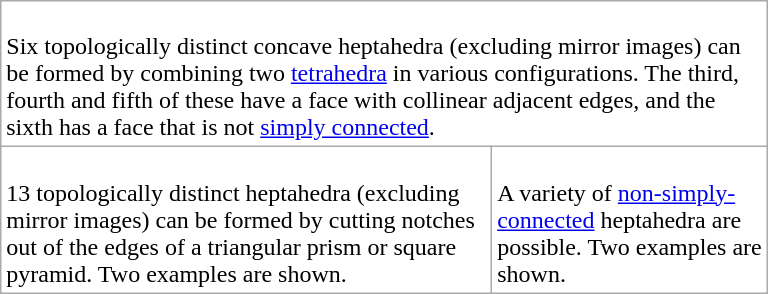<table class=wikitable style="background:white; max-width: 32em;">
<tr valign="top">
<td colspan="2"><br>Six topologically distinct concave heptahedra (excluding mirror images) can be formed by combining two <a href='#'>tetrahedra</a> in various configurations. The third, fourth and fifth of these have a face with collinear adjacent edges, and the sixth has a face that is not <a href='#'>simply connected</a>.</td>
</tr>
<tr valign="top">
<td><br>13 topologically distinct heptahedra (excluding mirror images) can be formed by cutting notches out of the edges of a triangular prism or square pyramid. Two examples are shown.</td>
<td><br>A variety of <a href='#'>non-simply-connected</a> heptahedra are possible. Two examples are shown.</td>
</tr>
</table>
